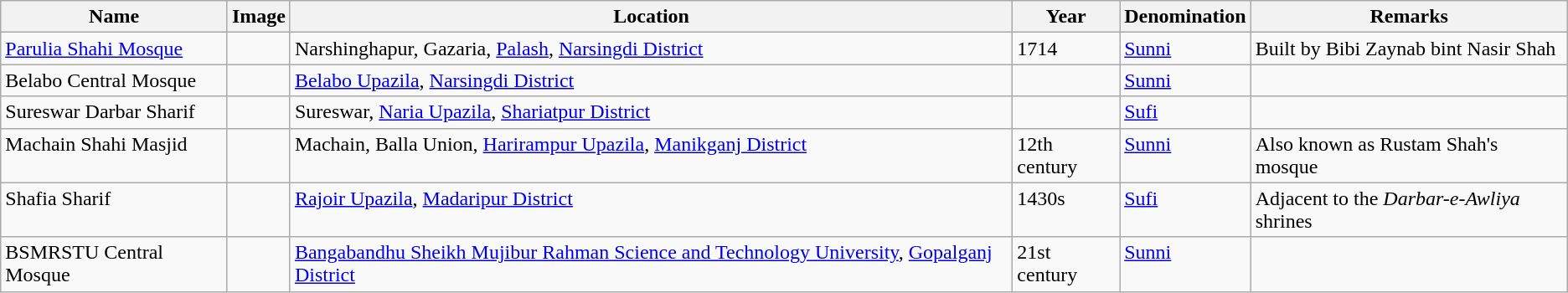<table class="wikitable sortable">
<tr>
<th>Name</th>
<th align=center class=unsortable>Image</th>
<th>Location</th>
<th>Year</th>
<th>Denomination</th>
<th align=left class=unsortable>Remarks</th>
</tr>
<tr valign=top>
<td><a href='#'>Parulia Shahi Mosque</a></td>
<td></td>
<td>Narshinghapur, Gazaria, <a href='#'>Palash</a>, <a href='#'>Narsingdi District</a></td>
<td>1714</td>
<td><a href='#'>Sunni</a></td>
<td>Built by Bibi Zaynab bint Nasir Shah</td>
</tr>
<tr valign=top>
<td>Belabo Central Mosque</td>
<td></td>
<td><a href='#'>Belabo Upazila</a>, <a href='#'>Narsingdi District</a></td>
<td></td>
<td><a href='#'>Sunni</a></td>
<td></td>
</tr>
<tr valign=top>
<td>Sureswar Darbar Sharif</td>
<td></td>
<td>Sureswar, <a href='#'>Naria Upazila</a>, <a href='#'>Shariatpur District</a></td>
<td></td>
<td><a href='#'>Sufi</a></td>
<td></td>
</tr>
<tr valign=top>
<td>Machain Shahi Masjid</td>
<td></td>
<td>Machain, Balla Union, <a href='#'>Harirampur Upazila</a>, <a href='#'>Manikganj District</a></td>
<td>12th century</td>
<td><a href='#'>Sunni</a></td>
<td>Also known as Rustam Shah's mosque</td>
</tr>
<tr valign=top>
<td>Shafia Sharif</td>
<td></td>
<td><a href='#'>Rajoir Upazila</a>, <a href='#'>Madaripur District</a></td>
<td>1430s</td>
<td><a href='#'>Sufi</a></td>
<td>Adjacent to the <em>Darbar-e-Awliya</em> shrines</td>
</tr>
<tr valign=top>
<td>BSMRSTU Central Mosque</td>
<td></td>
<td><a href='#'>Bangabandhu Sheikh Mujibur Rahman Science and Technology University</a>, <a href='#'>Gopalganj District</a></td>
<td>21st century</td>
<td><a href='#'>Sunni</a></td>
<td></td>
</tr>
</table>
